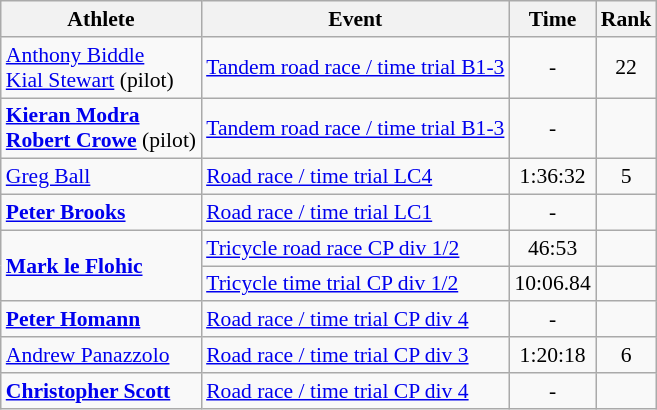<table class=wikitable style="font-size:90%">
<tr>
<th>Athlete</th>
<th>Event</th>
<th>Time</th>
<th>Rank</th>
</tr>
<tr>
<td><a href='#'>Anthony Biddle</a><br> <a href='#'>Kial Stewart</a> (pilot)</td>
<td><a href='#'>Tandem road race / time trial B1-3</a></td>
<td style="text-align:center;">-</td>
<td style="text-align:center;">22</td>
</tr>
<tr>
<td><strong><a href='#'>Kieran Modra</a></strong><br> <strong><a href='#'>Robert Crowe</a></strong> (pilot)</td>
<td><a href='#'>Tandem road race / time trial B1-3</a></td>
<td style="text-align:center;">-</td>
<td style="text-align:center;"></td>
</tr>
<tr>
<td><a href='#'>Greg Ball</a></td>
<td><a href='#'>Road race / time trial LC4</a></td>
<td style="text-align:center;">1:36:32</td>
<td style="text-align:center;">5</td>
</tr>
<tr>
<td><strong><a href='#'>Peter Brooks</a></strong></td>
<td><a href='#'>Road race / time trial LC1</a></td>
<td style="text-align:center;">-</td>
<td style="text-align:center;"></td>
</tr>
<tr>
<td rowspan="2"><strong><a href='#'>Mark le Flohic</a></strong></td>
<td><a href='#'>Tricycle road race CP div 1/2</a></td>
<td style="text-align:center;">46:53</td>
<td style="text-align:center;"></td>
</tr>
<tr>
<td><a href='#'>Tricycle time trial CP div 1/2</a></td>
<td style="text-align:center;">10:06.84</td>
<td style="text-align:center;"></td>
</tr>
<tr>
<td><strong><a href='#'>Peter Homann</a></strong></td>
<td><a href='#'>Road race / time trial CP div 4</a></td>
<td style="text-align:center;">-</td>
<td style="text-align:center;"></td>
</tr>
<tr>
<td><a href='#'>Andrew Panazzolo</a></td>
<td><a href='#'>Road race / time trial CP div 3</a></td>
<td style="text-align:center;">1:20:18</td>
<td style="text-align:center;">6</td>
</tr>
<tr>
<td><strong><a href='#'>Christopher Scott</a></strong></td>
<td><a href='#'>Road race / time trial CP div 4</a></td>
<td style="text-align:center;">-</td>
<td style="text-align:center;"></td>
</tr>
</table>
